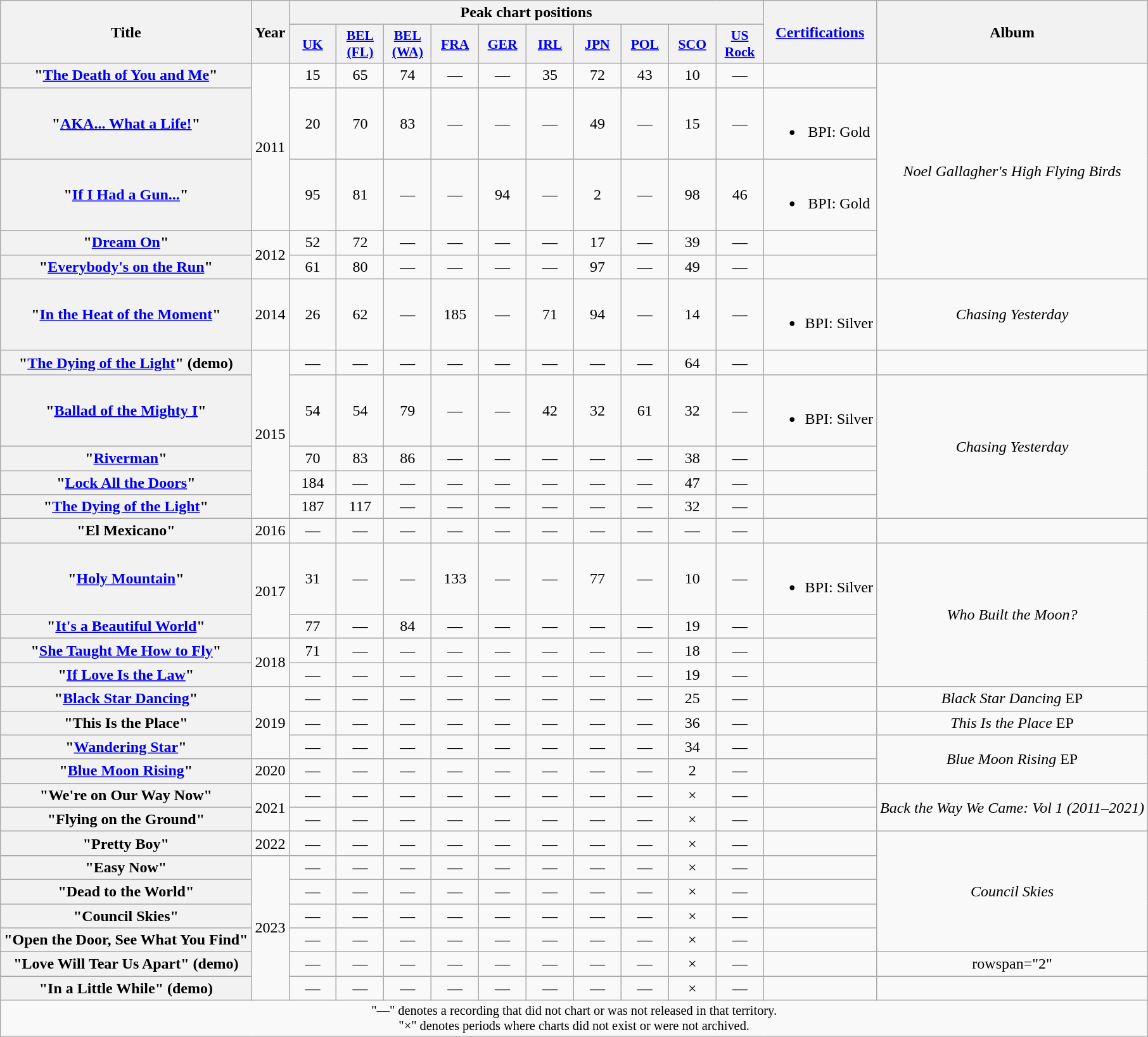<table class="wikitable plainrowheaders" style="text-align:center;">
<tr>
<th scope="col" rowspan="2">Title</th>
<th scope="col" rowspan="2">Year</th>
<th scope="col" colspan="10">Peak chart positions</th>
<th scope="col" rowspan="2"><a href='#'>Certifications</a></th>
<th scope="col" rowspan="2">Album</th>
</tr>
<tr>
<th scope="col" style="width:3em;font-size:90%;"><a href='#'>UK</a><br></th>
<th scope="col" style="width:3em;font-size:90%;"><a href='#'>BEL<br>(FL)</a><br></th>
<th scope="col" style="width:3em;font-size:90%;"><a href='#'>BEL<br>(WA)</a><br></th>
<th scope="col" style="width:3em;font-size:90%;"><a href='#'>FRA</a><br></th>
<th scope="col" style="width:3em;font-size:90%;"><a href='#'>GER</a><br></th>
<th scope="col" style="width:3em;font-size:90%;"><a href='#'>IRL</a><br></th>
<th scope="col" style="width:3em;font-size:90%;"><a href='#'>JPN</a><br></th>
<th scope="col" style="width:3em;font-size:90%;"><a href='#'>POL</a><br></th>
<th scope="col" style="width:3em;font-size:90%;"><a href='#'>SCO</a><br></th>
<th scope="col" style="width:3em;font-size:90%;"><a href='#'>US<br>Rock</a><br></th>
</tr>
<tr>
<th scope="row">"<a href='#'>The Death of You and Me</a>"</th>
<td rowspan="3">2011</td>
<td>15</td>
<td>65</td>
<td>74</td>
<td>—</td>
<td>—</td>
<td>35</td>
<td>72</td>
<td>43</td>
<td>10</td>
<td>—</td>
<td></td>
<td rowspan="5"><em>Noel Gallagher's High Flying Birds</em></td>
</tr>
<tr>
<th scope="row">"<a href='#'>AKA... What a Life!</a>"</th>
<td>20</td>
<td>70</td>
<td>83</td>
<td>—</td>
<td>—</td>
<td>—</td>
<td>49</td>
<td>—</td>
<td>15</td>
<td>—</td>
<td><br><ul><li>BPI: Gold</li></ul></td>
</tr>
<tr>
<th scope="row">"<a href='#'>If I Had a Gun...</a>"</th>
<td>95</td>
<td>81</td>
<td>—</td>
<td>—</td>
<td>94</td>
<td>—</td>
<td>2</td>
<td>—</td>
<td>98</td>
<td>46</td>
<td><br><ul><li>BPI: Gold</li></ul></td>
</tr>
<tr>
<th scope="row">"<a href='#'>Dream On</a>"</th>
<td rowspan="2">2012</td>
<td>52</td>
<td>72</td>
<td>—</td>
<td>—</td>
<td>—</td>
<td>—</td>
<td>17</td>
<td>—</td>
<td>39</td>
<td>—</td>
<td></td>
</tr>
<tr>
<th scope="row">"<a href='#'>Everybody's on the Run</a>"</th>
<td>61</td>
<td>80</td>
<td>—</td>
<td>—</td>
<td>—</td>
<td>—</td>
<td>97</td>
<td>—</td>
<td>49</td>
<td>—</td>
<td></td>
</tr>
<tr>
<th scope="row">"<a href='#'>In the Heat of the Moment</a>"</th>
<td>2014</td>
<td>26</td>
<td>62</td>
<td>—</td>
<td>185</td>
<td>—</td>
<td>71</td>
<td>94</td>
<td>—</td>
<td>14</td>
<td>—</td>
<td><br><ul><li>BPI: Silver</li></ul></td>
<td><em>Chasing Yesterday</em></td>
</tr>
<tr>
<th scope="row">"<a href='#'>The Dying of the Light</a>" (demo)</th>
<td rowspan="5">2015</td>
<td>—</td>
<td>—</td>
<td>—</td>
<td>—</td>
<td>—</td>
<td>—</td>
<td>—</td>
<td>—</td>
<td>64</td>
<td>—</td>
<td></td>
<td></td>
</tr>
<tr>
<th scope="row">"<a href='#'>Ballad of the Mighty I</a>"</th>
<td>54</td>
<td>54</td>
<td>79</td>
<td>—</td>
<td>—</td>
<td>42</td>
<td>32</td>
<td>61</td>
<td>32</td>
<td>—</td>
<td><br><ul><li>BPI: Silver</li></ul></td>
<td rowspan="4"><em>Chasing Yesterday</em></td>
</tr>
<tr>
<th scope="row">"<a href='#'>Riverman</a>"</th>
<td>70</td>
<td>83</td>
<td>86</td>
<td>—</td>
<td>—</td>
<td>—</td>
<td>—</td>
<td>—</td>
<td>38</td>
<td>—</td>
<td></td>
</tr>
<tr>
<th scope="row">"<a href='#'>Lock All the Doors</a>"</th>
<td>184</td>
<td>—</td>
<td>—</td>
<td>—</td>
<td>—</td>
<td>—</td>
<td>—</td>
<td>—</td>
<td>47</td>
<td>—</td>
<td></td>
</tr>
<tr>
<th scope="row">"<a href='#'>The Dying of the Light</a>"</th>
<td>187</td>
<td>117</td>
<td>—</td>
<td>—</td>
<td>—</td>
<td>—</td>
<td>—</td>
<td>—</td>
<td>32</td>
<td>—</td>
<td></td>
</tr>
<tr>
<th scope="row">"El Mexicano"<br></th>
<td>2016</td>
<td>—</td>
<td>—</td>
<td>—</td>
<td>—</td>
<td>—</td>
<td>—</td>
<td>—</td>
<td>—</td>
<td>—</td>
<td>—</td>
<td></td>
<td></td>
</tr>
<tr>
<th scope="row">"<a href='#'>Holy Mountain</a>"</th>
<td rowspan="2">2017</td>
<td>31</td>
<td>—</td>
<td>—</td>
<td>133</td>
<td>—</td>
<td>—</td>
<td>77</td>
<td>—</td>
<td>10</td>
<td>—</td>
<td><br><ul><li>BPI: Silver</li></ul></td>
<td rowspan="4"><em>Who Built the Moon?</em></td>
</tr>
<tr>
<th scope="row">"<a href='#'>It's a Beautiful World</a>"</th>
<td>77</td>
<td>—</td>
<td>84</td>
<td>—</td>
<td>—</td>
<td>—</td>
<td>—</td>
<td>—</td>
<td>19</td>
<td>—</td>
<td></td>
</tr>
<tr>
<th scope="row">"<a href='#'>She Taught Me How to Fly</a>"</th>
<td rowspan="2">2018</td>
<td>71</td>
<td>—</td>
<td>—</td>
<td>—</td>
<td>—</td>
<td>—</td>
<td>—</td>
<td>—</td>
<td>18</td>
<td>—</td>
<td></td>
</tr>
<tr>
<th scope="row">"<a href='#'>If Love Is the Law</a>"</th>
<td>—</td>
<td>—</td>
<td>—</td>
<td>—</td>
<td>—</td>
<td>—</td>
<td>—</td>
<td>—</td>
<td>19</td>
<td>—</td>
<td></td>
</tr>
<tr>
<th scope="row">"<a href='#'>Black Star Dancing</a>"</th>
<td rowspan="3">2019</td>
<td>—</td>
<td>—</td>
<td>—</td>
<td>—</td>
<td>—</td>
<td>—</td>
<td>—</td>
<td>—</td>
<td>25</td>
<td>—</td>
<td></td>
<td><em>Black Star Dancing</em> EP</td>
</tr>
<tr>
<th scope="row">"This Is the Place"</th>
<td>—</td>
<td>—</td>
<td>—</td>
<td>—</td>
<td>—</td>
<td>—</td>
<td>—</td>
<td>—</td>
<td>36</td>
<td>—</td>
<td></td>
<td><em>This Is the Place</em> EP</td>
</tr>
<tr>
<th scope="row">"<a href='#'>Wandering Star</a>"</th>
<td>—</td>
<td>—</td>
<td>—</td>
<td>—</td>
<td>—</td>
<td>—</td>
<td>—</td>
<td>—</td>
<td>34</td>
<td>—</td>
<td></td>
<td rowspan="2"><em>Blue Moon Rising</em> EP</td>
</tr>
<tr>
<th scope="row">"<a href='#'>Blue Moon Rising</a>"</th>
<td>2020</td>
<td>—</td>
<td>—</td>
<td>—</td>
<td>—</td>
<td>—</td>
<td>—</td>
<td>—</td>
<td>—</td>
<td>2</td>
<td>—</td>
<td></td>
</tr>
<tr>
<th scope="row">"We're on Our Way Now"</th>
<td rowspan="2">2021</td>
<td>—</td>
<td>—</td>
<td>—</td>
<td>—</td>
<td>—</td>
<td>—</td>
<td>—</td>
<td>—</td>
<td>×</td>
<td>—</td>
<td></td>
<td rowspan="2"><em>Back the Way We Came: Vol 1 (2011–2021)</em></td>
</tr>
<tr>
<th scope="row">"Flying on the Ground"</th>
<td>—</td>
<td>—</td>
<td>—</td>
<td>—</td>
<td>—</td>
<td>—</td>
<td>—</td>
<td>—</td>
<td>×</td>
<td>—</td>
<td></td>
</tr>
<tr>
<th scope="row">"Pretty Boy"</th>
<td>2022</td>
<td>—</td>
<td>—</td>
<td>—</td>
<td>—</td>
<td>—</td>
<td>—</td>
<td>—</td>
<td>—</td>
<td>×</td>
<td>—</td>
<td></td>
<td rowspan="5"><em>Council Skies</em></td>
</tr>
<tr>
<th scope="row">"Easy Now"</th>
<td rowspan="6">2023</td>
<td>—</td>
<td>—</td>
<td>—</td>
<td>—</td>
<td>—</td>
<td>—</td>
<td>—</td>
<td>—</td>
<td>×</td>
<td>—</td>
<td></td>
</tr>
<tr>
<th scope="row">"Dead to the World"</th>
<td>—</td>
<td>—</td>
<td>—</td>
<td>—</td>
<td>—</td>
<td>—</td>
<td>—</td>
<td>—</td>
<td>×</td>
<td>—</td>
<td></td>
</tr>
<tr>
<th scope="row">"Council Skies"</th>
<td>—</td>
<td>—</td>
<td>—</td>
<td>—</td>
<td>—</td>
<td>—</td>
<td>—</td>
<td>—</td>
<td>×</td>
<td>—</td>
<td></td>
</tr>
<tr>
<th scope="row">"Open the Door, See What You Find"</th>
<td>—</td>
<td>—</td>
<td>—</td>
<td>—</td>
<td>—</td>
<td>—</td>
<td>—</td>
<td>—</td>
<td>×</td>
<td>—</td>
<td></td>
</tr>
<tr>
<th scope="row">"Love Will Tear Us Apart" (demo)</th>
<td>—</td>
<td>—</td>
<td>—</td>
<td>—</td>
<td>—</td>
<td>—</td>
<td>—</td>
<td>—</td>
<td>×</td>
<td>—</td>
<td></td>
<td>rowspan="2" </td>
</tr>
<tr>
<th scope="row">"In a Little While" (demo)</th>
<td>—</td>
<td>—</td>
<td>—</td>
<td>—</td>
<td>—</td>
<td>—</td>
<td>—</td>
<td>—</td>
<td>×</td>
<td>—</td>
<td></td>
</tr>
<tr>
<td colspan="14" style="font-size:85%">"—" denotes a recording that did not chart or was not released in that territory.<br>"×" denotes periods where charts did not exist or were not archived.</td>
</tr>
</table>
